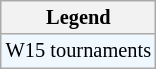<table class="wikitable" style="font-size:85%">
<tr>
<th>Legend</th>
</tr>
<tr style="background:#f0f8ff;">
<td>W15 tournaments</td>
</tr>
</table>
